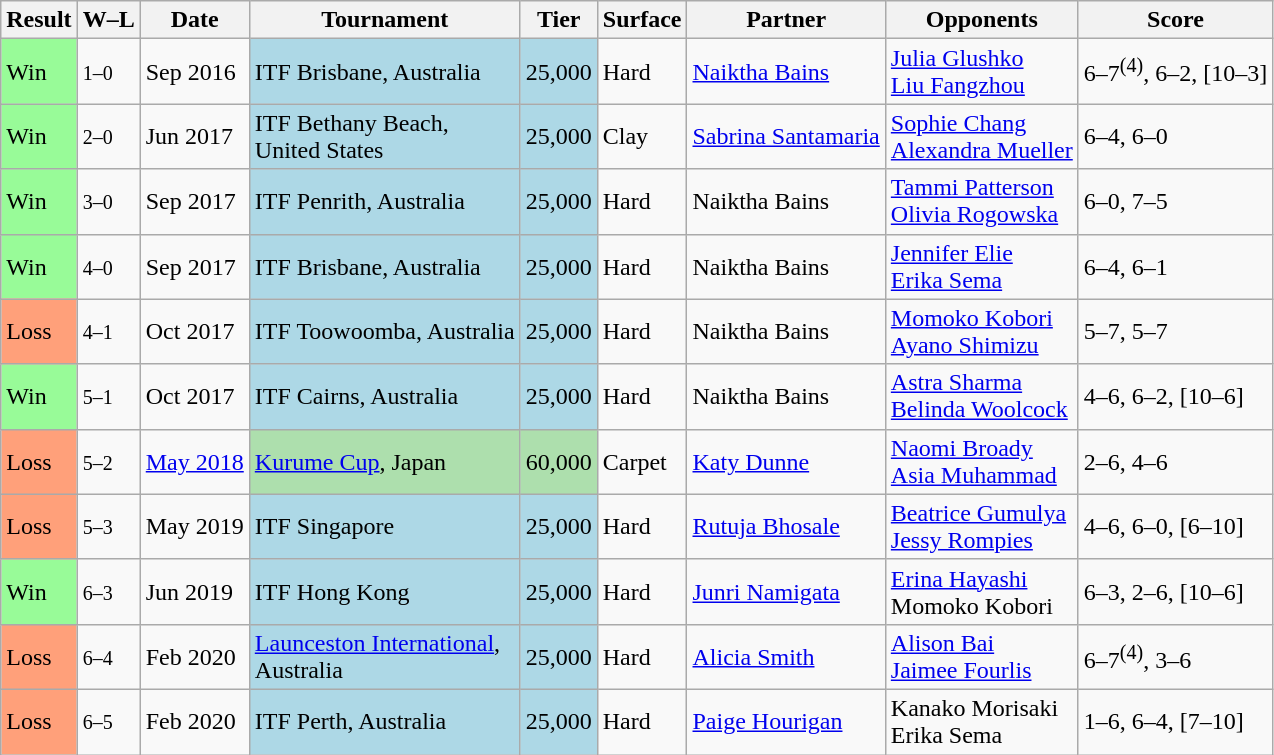<table class="sortable wikitable">
<tr>
<th>Result</th>
<th class="unsortable">W–L</th>
<th>Date</th>
<th>Tournament</th>
<th>Tier</th>
<th>Surface</th>
<th>Partner</th>
<th>Opponents</th>
<th class="unsortable">Score</th>
</tr>
<tr>
<td style="background:#98fb98;">Win</td>
<td><small>1–0</small></td>
<td>Sep 2016</td>
<td style="background:lightblue;">ITF Brisbane, Australia</td>
<td style="background:lightblue;">25,000</td>
<td>Hard</td>
<td> <a href='#'>Naiktha Bains</a></td>
<td> <a href='#'>Julia Glushko</a> <br>  <a href='#'>Liu Fangzhou</a></td>
<td>6–7<sup>(4)</sup>, 6–2, [10–3]</td>
</tr>
<tr>
<td style="background:#98fb98;">Win</td>
<td><small>2–0</small></td>
<td>Jun 2017</td>
<td style="background:lightblue;">ITF Bethany Beach, <br>United States</td>
<td style="background:lightblue;">25,000</td>
<td>Clay</td>
<td> <a href='#'>Sabrina Santamaria</a></td>
<td> <a href='#'>Sophie Chang</a> <br>  <a href='#'>Alexandra Mueller</a></td>
<td>6–4, 6–0</td>
</tr>
<tr>
<td style="background:#98fb98;">Win</td>
<td><small>3–0</small></td>
<td>Sep 2017</td>
<td style="background:lightblue;">ITF Penrith, Australia</td>
<td style="background:lightblue;">25,000</td>
<td>Hard</td>
<td> Naiktha Bains</td>
<td> <a href='#'>Tammi Patterson</a> <br>  <a href='#'>Olivia Rogowska</a></td>
<td>6–0, 7–5</td>
</tr>
<tr>
<td style="background:#98fb98;">Win</td>
<td><small>4–0</small></td>
<td>Sep 2017</td>
<td style="background:lightblue;">ITF Brisbane, Australia </td>
<td style="background:lightblue;">25,000</td>
<td>Hard</td>
<td> Naiktha Bains</td>
<td> <a href='#'>Jennifer Elie</a> <br>  <a href='#'>Erika Sema</a></td>
<td>6–4, 6–1</td>
</tr>
<tr>
<td style="background:#ffa07a;">Loss</td>
<td><small>4–1</small></td>
<td>Oct 2017</td>
<td style="background:lightblue;">ITF Toowoomba, Australia</td>
<td style="background:lightblue;">25,000</td>
<td>Hard</td>
<td> Naiktha Bains</td>
<td> <a href='#'>Momoko Kobori</a> <br>  <a href='#'>Ayano Shimizu</a></td>
<td>5–7, 5–7</td>
</tr>
<tr>
<td style="background:#98fb98;">Win</td>
<td><small>5–1</small></td>
<td>Oct 2017</td>
<td style="background:lightblue;">ITF Cairns, Australia</td>
<td style="background:lightblue;">25,000</td>
<td>Hard</td>
<td> Naiktha Bains</td>
<td> <a href='#'>Astra Sharma</a> <br>  <a href='#'>Belinda Woolcock</a></td>
<td>4–6, 6–2, [10–6]</td>
</tr>
<tr>
<td style="background:#ffa07a;">Loss</td>
<td><small>5–2</small></td>
<td><a href='#'>May 2018</a></td>
<td style="background:#addfad;"><a href='#'>Kurume Cup</a>, Japan</td>
<td style="background:#addfad;">60,000</td>
<td>Carpet</td>
<td> <a href='#'>Katy Dunne</a></td>
<td> <a href='#'>Naomi Broady</a> <br>  <a href='#'>Asia Muhammad</a></td>
<td>2–6, 4–6</td>
</tr>
<tr>
<td style="background:#ffa07a;">Loss</td>
<td><small>5–3</small></td>
<td>May 2019</td>
<td style="background:lightblue;">ITF Singapore</td>
<td style="background:lightblue;">25,000</td>
<td>Hard</td>
<td> <a href='#'>Rutuja Bhosale</a></td>
<td> <a href='#'>Beatrice Gumulya</a> <br>  <a href='#'>Jessy Rompies</a></td>
<td>4–6, 6–0, [6–10]</td>
</tr>
<tr>
<td style="background:#98fb98;">Win</td>
<td><small>6–3</small></td>
<td>Jun 2019</td>
<td style="background:lightblue;">ITF Hong Kong</td>
<td style="background:lightblue;">25,000</td>
<td>Hard</td>
<td> <a href='#'>Junri Namigata</a></td>
<td> <a href='#'>Erina Hayashi</a> <br>  Momoko Kobori</td>
<td>6–3, 2–6, [10–6]</td>
</tr>
<tr>
<td bgcolor=ffa07a>Loss</td>
<td><small>6–4</small></td>
<td>Feb 2020</td>
<td style="background:lightblue;"><a href='#'>Launceston International</a>, <br>Australia</td>
<td style="background:lightblue;">25,000</td>
<td>Hard</td>
<td> <a href='#'>Alicia Smith</a></td>
<td> <a href='#'>Alison Bai</a> <br>  <a href='#'>Jaimee Fourlis</a></td>
<td>6–7<sup>(4)</sup>, 3–6</td>
</tr>
<tr>
<td bgcolor=ffa07a>Loss</td>
<td><small>6–5</small></td>
<td>Feb 2020</td>
<td style="background:lightblue;">ITF Perth, Australia</td>
<td style="background:lightblue;">25,000</td>
<td>Hard</td>
<td> <a href='#'>Paige Hourigan</a></td>
<td> Kanako Morisaki <br>  Erika Sema</td>
<td>1–6,  6–4, [7–10]</td>
</tr>
</table>
